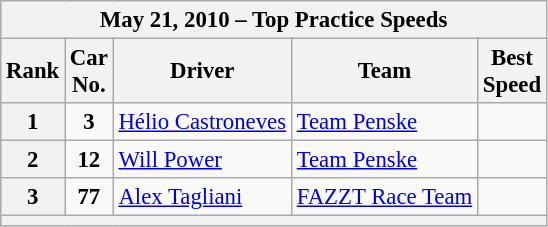<table class="wikitable" style="font-size:95%;">
<tr>
<th colspan=5>May 21, 2010 – Top Practice Speeds</th>
</tr>
<tr>
<th>Rank</th>
<th>Car<br>No.</th>
<th>Driver</th>
<th>Team</th>
<th>Best<br>Speed</th>
</tr>
<tr>
<th>1</th>
<td align="center"><strong>3</strong></td>
<td> <a href='#'>Hélio Castroneves</a></td>
<td><a href='#'>Team Penske</a></td>
<td align=center></td>
</tr>
<tr>
<th>2</th>
<td align="center"><strong>12</strong></td>
<td> <a href='#'>Will Power</a></td>
<td><a href='#'>Team Penske</a></td>
<td align=center></td>
</tr>
<tr>
<th>3</th>
<td align="center"><strong>77</strong></td>
<td> <a href='#'>Alex Tagliani</a></td>
<td><a href='#'>FAZZT Race Team</a></td>
<td align=center></td>
</tr>
<tr>
<th colspan=5></th>
</tr>
</table>
